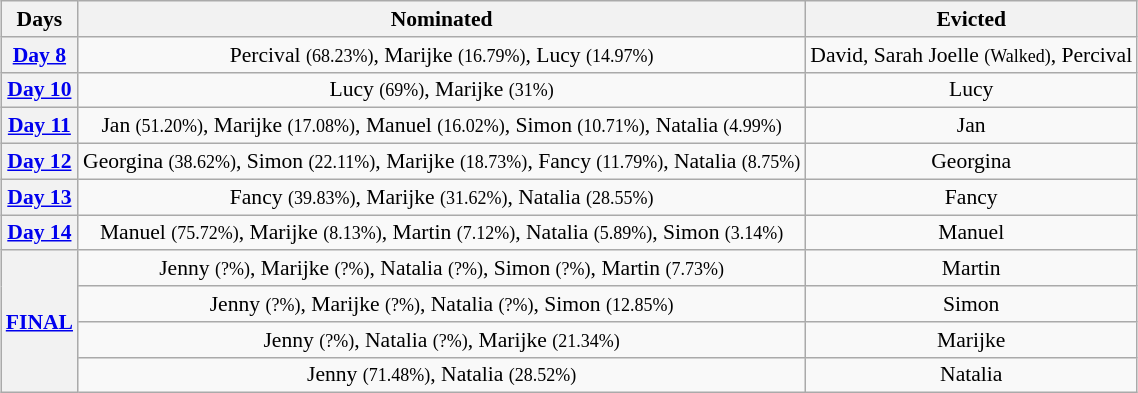<table class="wikitable" style="font-size:90%; text-align:center; margin-left: auto; margin-right: auto">
<tr>
<th>Days</th>
<th>Nominated</th>
<th>Evicted</th>
</tr>
<tr>
<th><a href='#'>Day 8</a></th>
<td>Percival <small>(68.23%)</small>, Marijke <small>(16.79%)</small>, Lucy <small>(14.97%)</small></td>
<td>David, Sarah Joelle <small>(Walked)</small>, Percival</td>
</tr>
<tr>
<th><a href='#'>Day 10</a></th>
<td>Lucy <small>(69%)</small>, Marijke <small>(31%)</small></td>
<td>Lucy</td>
</tr>
<tr>
<th><a href='#'>Day 11</a></th>
<td>Jan <small>(51.20%)</small>, Marijke <small>(17.08%)</small>, Manuel <small>(16.02%)</small>, Simon <small>(10.71%)</small>, Natalia <small>(4.99%)</small></td>
<td>Jan</td>
</tr>
<tr>
<th><a href='#'>Day 12</a></th>
<td>Georgina <small>(38.62%)</small>, Simon <small>(22.11%)</small>, Marijke <small>(18.73%)</small>, Fancy <small>(11.79%)</small>, Natalia <small>(8.75%)</small></td>
<td>Georgina</td>
</tr>
<tr>
<th><a href='#'>Day 13</a></th>
<td>Fancy <small>(39.83%)</small>, Marijke <small>(31.62%)</small>, Natalia <small>(28.55%)</small></td>
<td>Fancy</td>
</tr>
<tr>
<th><a href='#'>Day 14</a></th>
<td>Manuel <small>(75.72%)</small>, Marijke <small>(8.13%)</small>, Martin <small>(7.12%)</small>, Natalia <small>(5.89%)</small>, Simon <small>(3.14%)</small></td>
<td>Manuel</td>
</tr>
<tr>
<th rowspan=4><a href='#'>FINAL</a></th>
<td>Jenny <small>(?%)</small>, Marijke <small>(?%)</small>, Natalia <small>(?%)</small>, Simon <small>(?%)</small>, Martin <small>(7.73%)</small></td>
<td>Martin</td>
</tr>
<tr>
<td>Jenny <small>(?%)</small>, Marijke <small>(?%)</small>, Natalia <small>(?%)</small>, Simon <small>(12.85%)</small></td>
<td>Simon</td>
</tr>
<tr>
<td>Jenny <small>(?%)</small>, Natalia <small>(?%)</small>, Marijke <small>(21.34%)</small></td>
<td>Marijke</td>
</tr>
<tr>
<td>Jenny <small>(71.48%)</small>, Natalia <small>(28.52%)</small></td>
<td>Natalia</td>
</tr>
</table>
